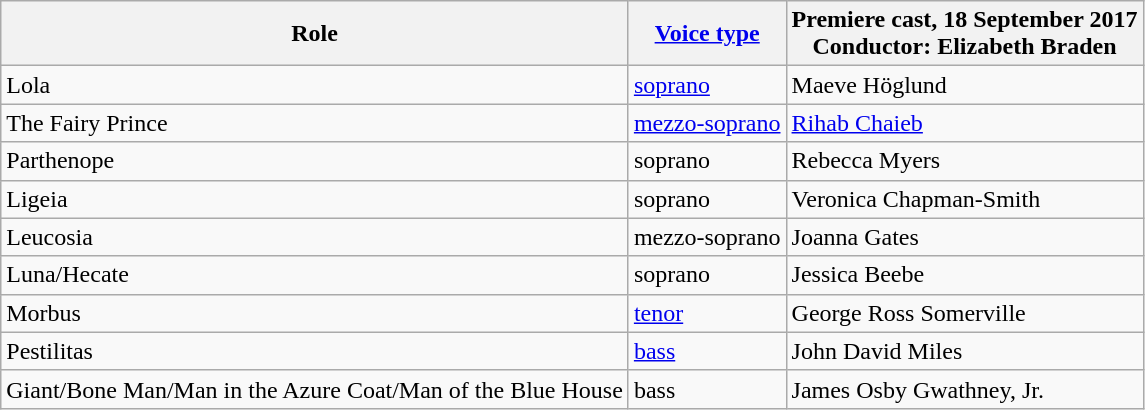<table class="wikitable">
<tr>
<th>Role</th>
<th><a href='#'>Voice type</a></th>
<th>Premiere cast, 18 September 2017<br>Conductor: Elizabeth Braden</th>
</tr>
<tr>
<td>Lola</td>
<td><a href='#'>soprano</a></td>
<td>Maeve Höglund</td>
</tr>
<tr>
<td>The Fairy Prince</td>
<td><a href='#'>mezzo-soprano</a></td>
<td><a href='#'>Rihab Chaieb</a></td>
</tr>
<tr>
<td>Parthenope</td>
<td>soprano</td>
<td>Rebecca Myers</td>
</tr>
<tr>
<td>Ligeia</td>
<td>soprano</td>
<td>Veronica Chapman-Smith</td>
</tr>
<tr>
<td>Leucosia</td>
<td>mezzo-soprano</td>
<td>Joanna Gates</td>
</tr>
<tr>
<td>Luna/Hecate</td>
<td>soprano</td>
<td>Jessica Beebe</td>
</tr>
<tr>
<td>Morbus</td>
<td><a href='#'>tenor</a></td>
<td>George Ross Somerville</td>
</tr>
<tr>
<td>Pestilitas</td>
<td><a href='#'>bass</a></td>
<td>John David Miles</td>
</tr>
<tr>
<td>Giant/Bone Man/Man in the Azure Coat/Man of the Blue House</td>
<td>bass</td>
<td>James Osby Gwathney, Jr.</td>
</tr>
</table>
